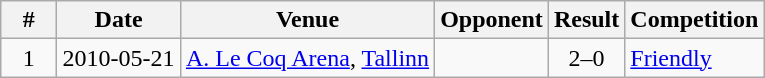<table class="wikitable">
<tr>
<th width=30>#</th>
<th width=75>Date</th>
<th>Venue</th>
<th>Opponent</th>
<th>Result</th>
<th>Competition</th>
</tr>
<tr>
<td align=center>1</td>
<td align=center>2010-05-21</td>
<td><a href='#'>A. Le Coq Arena</a>, <a href='#'>Tallinn</a></td>
<td></td>
<td align=center>2–0</td>
<td><a href='#'>Friendly</a></td>
</tr>
</table>
